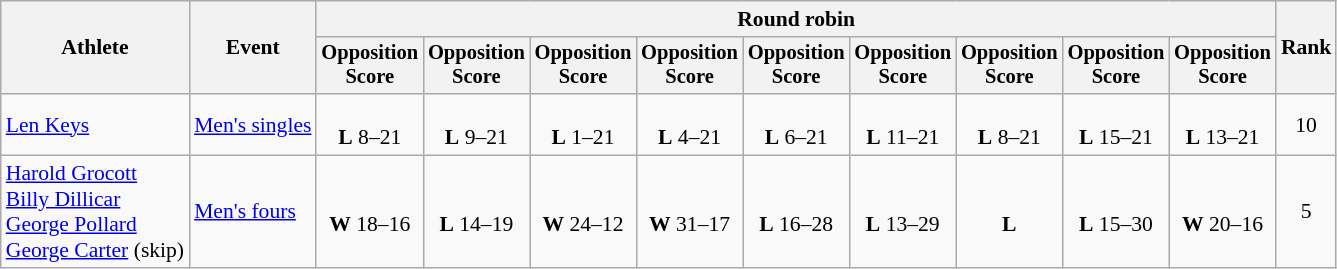<table class=wikitable style="font-size:90%;text-align:center">
<tr>
<th rowspan="2">Athlete</th>
<th rowspan="2">Event</th>
<th colspan=9>Round robin</th>
<th rowspan=2>Rank</th>
</tr>
<tr style="font-size:95%">
<th>Opposition<br>Score</th>
<th>Opposition<br>Score</th>
<th>Opposition<br>Score</th>
<th>Opposition<br>Score</th>
<th>Opposition<br>Score</th>
<th>Opposition<br>Score</th>
<th>Opposition<br>Score</th>
<th>Opposition<br>Score</th>
<th>Opposition<br>Score</th>
</tr>
<tr>
<td style="text-align:left;"><a href='#'>Len Keys</a></td>
<td style="text-align:left;"><a href='#'>Men's singles</a></td>
<td><br><strong>L</strong> 8–21</td>
<td><br><strong>L</strong> 9–21</td>
<td><br><strong>L</strong> 1–21</td>
<td><br><strong>L</strong> 4–21</td>
<td><br><strong>L</strong> 6–21</td>
<td><br><strong>L</strong> 11–21</td>
<td><br><strong>L</strong> 8–21</td>
<td><br><strong>L</strong> 15–21</td>
<td><br><strong>L</strong> 13–21</td>
<td>10</td>
</tr>
<tr>
<td style="text-align:left;"><a href='#'>Harold Grocott</a><br><a href='#'>Billy Dillicar</a><br><a href='#'>George Pollard</a><br><a href='#'>George Carter</a> (skip)</td>
<td style="text-align:left;"><a href='#'>Men's fours</a></td>
<td><br><strong>W</strong> 18–16</td>
<td><br><strong>L</strong> 14–19</td>
<td><br><strong>W</strong> 24–12</td>
<td><br><strong>W</strong> 31–17</td>
<td><br><strong>L</strong> 16–28</td>
<td><br><strong>L</strong> 13–29</td>
<td><br><strong>L</strong></td>
<td><br><strong>L</strong> 15–30</td>
<td><br><strong>W</strong> 20–16</td>
<td>5</td>
</tr>
</table>
